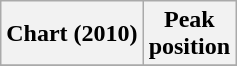<table class="wikitable sortable plainrowheaders">
<tr>
<th scope="col">Chart (2010)</th>
<th scope="col">Peak<br>position</th>
</tr>
<tr>
</tr>
</table>
